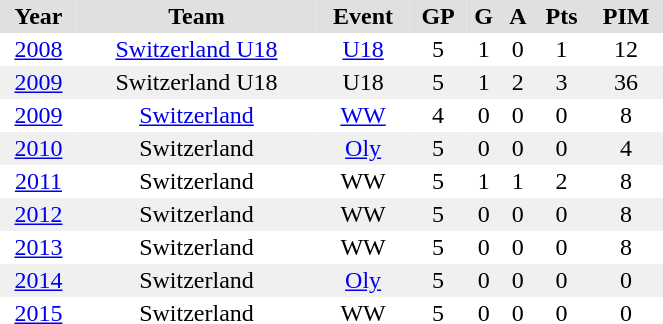<table BORDER="0" CELLPADDING="2" CELLSPACING="0" width="35%">
<tr ALIGN="center" bgcolor="#e0e0e0">
<th>Year</th>
<th>Team</th>
<th>Event</th>
<th>GP</th>
<th>G</th>
<th>A</th>
<th>Pts</th>
<th>PIM</th>
</tr>
<tr ALIGN="center">
<td><a href='#'>2008</a></td>
<td><a href='#'>Switzerland U18</a></td>
<td><a href='#'>U18</a></td>
<td>5</td>
<td>1</td>
<td>0</td>
<td>1</td>
<td>12</td>
</tr>
<tr ALIGN="center" bgcolor="#f0f0f0">
<td><a href='#'>2009</a></td>
<td>Switzerland U18</td>
<td>U18</td>
<td>5</td>
<td>1</td>
<td>2</td>
<td>3</td>
<td>36</td>
</tr>
<tr ALIGN="center">
<td><a href='#'>2009</a></td>
<td><a href='#'>Switzerland</a></td>
<td><a href='#'>WW</a></td>
<td>4</td>
<td>0</td>
<td>0</td>
<td>0</td>
<td>8</td>
</tr>
<tr ALIGN="center" bgcolor="#f0f0f0">
<td><a href='#'>2010</a></td>
<td>Switzerland</td>
<td><a href='#'>Oly</a></td>
<td>5</td>
<td>0</td>
<td>0</td>
<td>0</td>
<td>4</td>
</tr>
<tr ALIGN="center">
<td><a href='#'>2011</a></td>
<td>Switzerland</td>
<td>WW</td>
<td>5</td>
<td>1</td>
<td>1</td>
<td>2</td>
<td>8</td>
</tr>
<tr ALIGN="center" bgcolor="#f0f0f0">
<td><a href='#'>2012</a></td>
<td>Switzerland</td>
<td>WW</td>
<td>5</td>
<td>0</td>
<td>0</td>
<td>0</td>
<td>8</td>
</tr>
<tr ALIGN="center">
<td><a href='#'>2013</a></td>
<td>Switzerland</td>
<td>WW</td>
<td>5</td>
<td>0</td>
<td>0</td>
<td>0</td>
<td>8</td>
</tr>
<tr ALIGN="center" bgcolor="#f0f0f0">
<td><a href='#'>2014</a></td>
<td>Switzerland</td>
<td><a href='#'>Oly</a></td>
<td>5</td>
<td>0</td>
<td>0</td>
<td>0</td>
<td>0</td>
</tr>
<tr ALIGN="center">
<td><a href='#'>2015</a></td>
<td>Switzerland</td>
<td>WW</td>
<td>5</td>
<td>0</td>
<td>0</td>
<td>0</td>
<td>0</td>
</tr>
</table>
